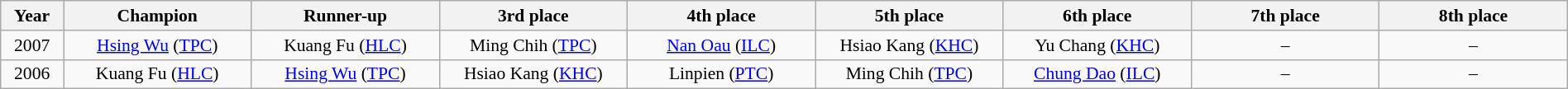<table class="wikitable" style="font-size:90%; text-align:center; width:100%;">
<tr>
<th width="4%">Year</th>
<th width="12%">Champion</th>
<th width="12%">Runner-up</th>
<th width="12%">3rd place</th>
<th width="12%">4th place</th>
<th width="12%">5th place</th>
<th width="12%">6th place</th>
<th width="12%">7th place</th>
<th width="12%">8th place</th>
</tr>
<tr>
<td>2007</td>
<td><a href='#'>Hsing Wu</a> (<a href='#'>TPC</a>)</td>
<td>Kuang Fu (<a href='#'>HLC</a>)</td>
<td>Ming Chih (<a href='#'>TPC</a>)</td>
<td><a href='#'>Nan Oau</a> (<a href='#'>ILC</a>)</td>
<td>Hsiao Kang (<a href='#'>KHC</a>)</td>
<td>Yu Chang (<a href='#'>KHC</a>)</td>
<td>–</td>
<td>–</td>
</tr>
<tr>
<td>2006</td>
<td>Kuang Fu (<a href='#'>HLC</a>)</td>
<td><a href='#'>Hsing Wu</a> (<a href='#'>TPC</a>)</td>
<td>Hsiao Kang (<a href='#'>KHC</a>)</td>
<td>Linpien (<a href='#'>PTC</a>)</td>
<td>Ming Chih (<a href='#'>TPC</a>)</td>
<td><a href='#'>Chung Dao</a> (<a href='#'>ILC</a>)</td>
<td>–</td>
<td>–</td>
</tr>
</table>
